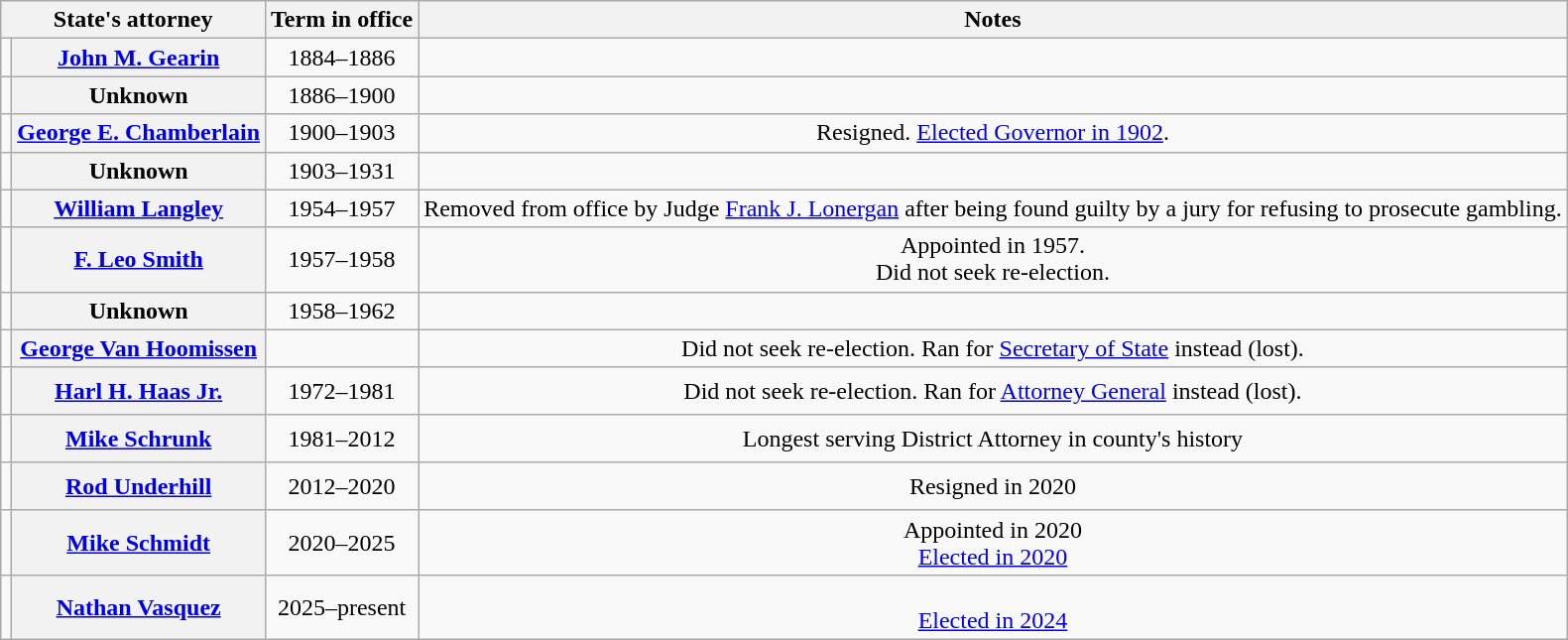<table class="wikitable sortable" style="text-align:center;">
<tr>
<th colspan="2">State's attorney</th>
<th scope="col">Term in office</th>
<th scope="col">Notes</th>
</tr>
<tr>
<td></td>
<th><a href='#'>John M. Gearin</a></th>
<td>1884–1886</td>
<td></td>
</tr>
<tr>
<td></td>
<th>Unknown</th>
<td>1886–1900</td>
<td></td>
</tr>
<tr>
<td></td>
<th><a href='#'>George E. Chamberlain</a></th>
<td>1900–1903</td>
<td>Resigned. <a href='#'>Elected Governor in 1902</a>.</td>
</tr>
<tr>
<td></td>
<th>Unknown</th>
<td>1903–1931</td>
<td></td>
</tr>
<tr>
<td></td>
<th><a href='#'>William Langley</a></th>
<td>1954–1957</td>
<td>Removed from office by Judge <a href='#'>Frank J. Lonergan</a> after being found guilty by a jury for refusing to prosecute gambling.</td>
</tr>
<tr>
<td></td>
<th><a href='#'>F. Leo Smith</a></th>
<td>1957–1958</td>
<td>Appointed in 1957.<br>Did not seek re-election.</td>
</tr>
<tr>
<td></td>
<th>Unknown</th>
<td>1958–1962</td>
<td></td>
</tr>
<tr>
<td></td>
<th><a href='#'>George Van Hoomissen</a></th>
<td></td>
<td>Did not seek re-election. Ran for <a href='#'>Secretary of State</a> instead (lost).</td>
</tr>
<tr style="height:2em;">
<td></td>
<th scope="row"><a href='#'>Harl H. Haas Jr.</a></th>
<td>1972–1981</td>
<td>Did not seek re-election. Ran for <a href='#'>Attorney General</a> instead (lost).</td>
</tr>
<tr style="height:2em;">
<td></td>
<th scope="row"><a href='#'>Mike Schrunk</a></th>
<td>1981–2012</td>
<td>Longest serving District Attorney in county's history</td>
</tr>
<tr style="height:2em;">
<td></td>
<th scope="row"><a href='#'>Rod Underhill</a></th>
<td>2012–2020</td>
<td>Resigned in 2020</td>
</tr>
<tr style="height:2em;">
<td></td>
<th scope="row"><a href='#'>Mike Schmidt</a></th>
<td>2020–2025</td>
<td>Appointed in 2020<br><a href='#'>Elected in 2020</a></td>
</tr>
<tr style="height:2em;">
<td></td>
<th scope="row"><a href='#'>Nathan Vasquez</a></th>
<td>2025–present</td>
<td><br><a href='#'>Elected in 2024</a></td>
</tr>
</table>
